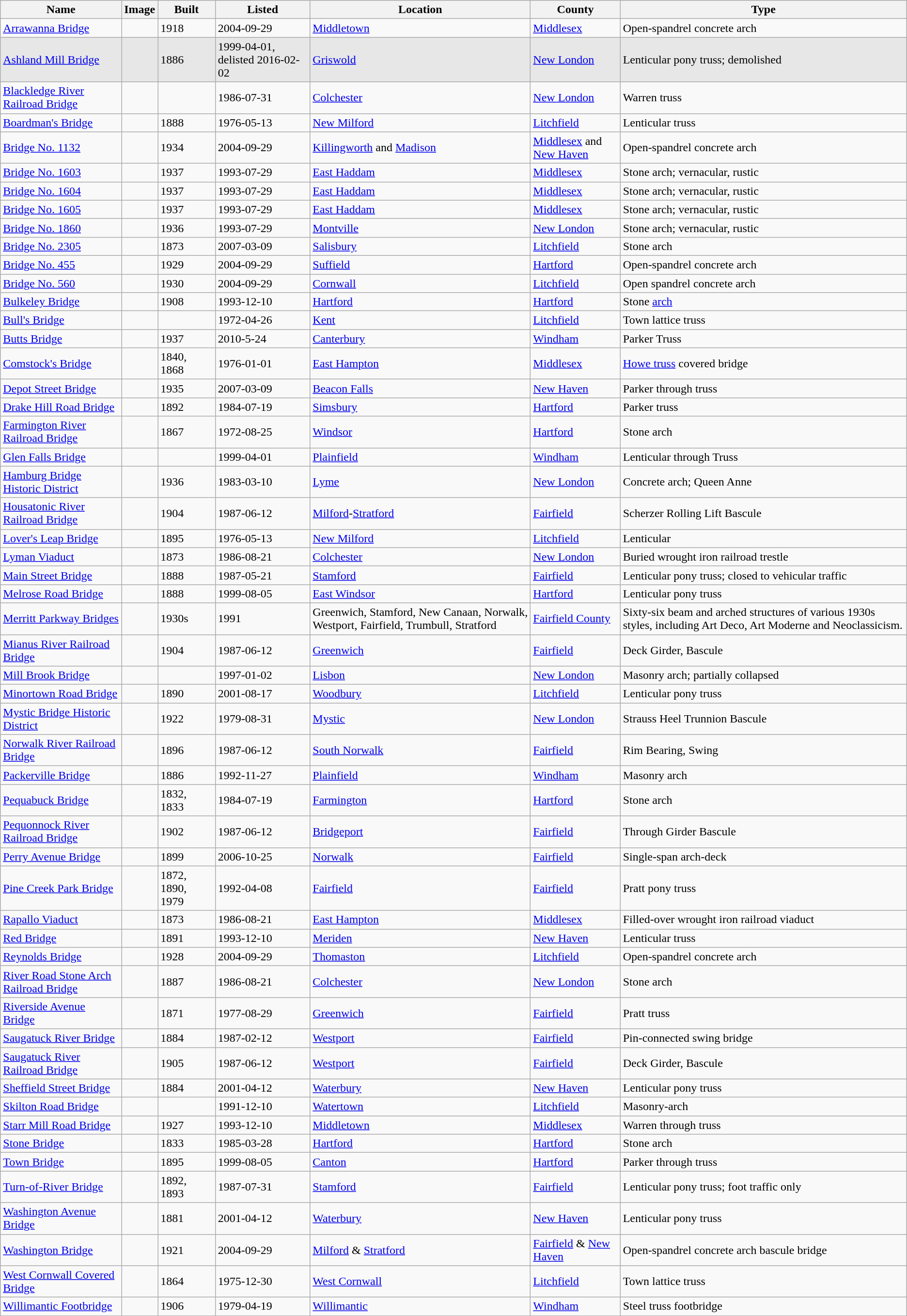<table class="wikitable sortable">
<tr>
<th>Name</th>
<th>Image</th>
<th>Built</th>
<th>Listed</th>
<th>Location</th>
<th>County</th>
<th>Type</th>
</tr>
<tr>
<td><a href='#'>Arrawanna Bridge</a></td>
<td></td>
<td>1918</td>
<td>2004-09-29</td>
<td><a href='#'>Middletown</a><br><small></small></td>
<td><a href='#'>Middlesex</a></td>
<td>Open-spandrel concrete arch</td>
</tr>
<tr bgcolor=e7e7e7>
<td><a href='#'>Ashland Mill Bridge</a></td>
<td></td>
<td>1886</td>
<td>1999-04-01, delisted 2016-02-02</td>
<td><a href='#'>Griswold</a><br><small></small></td>
<td><a href='#'>New London</a></td>
<td>Lenticular pony truss; demolished</td>
</tr>
<tr>
<td><a href='#'>Blackledge River Railroad Bridge</a></td>
<td></td>
<td></td>
<td>1986-07-31</td>
<td><a href='#'>Colchester</a><br><small></small></td>
<td><a href='#'>New London</a></td>
<td>Warren truss</td>
</tr>
<tr>
<td><a href='#'>Boardman's Bridge</a></td>
<td></td>
<td>1888</td>
<td>1976-05-13</td>
<td><a href='#'>New Milford</a><br><small></small></td>
<td><a href='#'>Litchfield</a></td>
<td>Lenticular truss</td>
</tr>
<tr>
<td><a href='#'>Bridge No. 1132</a></td>
<td></td>
<td>1934</td>
<td>2004-09-29</td>
<td><a href='#'>Killingworth</a> and <a href='#'>Madison</a><br><small></small></td>
<td><a href='#'>Middlesex</a> and <a href='#'>New Haven</a></td>
<td>Open-spandrel concrete arch</td>
</tr>
<tr>
<td><a href='#'>Bridge No. 1603</a></td>
<td></td>
<td>1937</td>
<td>1993-07-29</td>
<td><a href='#'>East Haddam</a><br><small></small></td>
<td><a href='#'>Middlesex</a></td>
<td>Stone arch; vernacular, rustic</td>
</tr>
<tr>
<td><a href='#'>Bridge No. 1604</a></td>
<td></td>
<td>1937</td>
<td>1993-07-29</td>
<td><a href='#'>East Haddam</a><br><small></small></td>
<td><a href='#'>Middlesex</a></td>
<td>Stone arch; vernacular, rustic</td>
</tr>
<tr>
<td><a href='#'>Bridge No. 1605</a></td>
<td></td>
<td>1937</td>
<td>1993-07-29</td>
<td><a href='#'>East Haddam</a><br><small></small></td>
<td><a href='#'>Middlesex</a></td>
<td>Stone arch; vernacular, rustic</td>
</tr>
<tr>
<td><a href='#'>Bridge No. 1860</a></td>
<td></td>
<td>1936</td>
<td>1993-07-29</td>
<td><a href='#'>Montville</a><br><small></small></td>
<td><a href='#'>New London</a></td>
<td>Stone arch; vernacular, rustic</td>
</tr>
<tr>
<td><a href='#'>Bridge No. 2305</a></td>
<td></td>
<td>1873</td>
<td>2007-03-09</td>
<td><a href='#'>Salisbury</a><br><small></small></td>
<td><a href='#'>Litchfield</a></td>
<td>Stone arch</td>
</tr>
<tr>
<td><a href='#'>Bridge No. 455</a></td>
<td></td>
<td>1929</td>
<td>2004-09-29</td>
<td><a href='#'>Suffield</a><br><small></small></td>
<td><a href='#'>Hartford</a></td>
<td>Open-spandrel concrete arch</td>
</tr>
<tr>
<td><a href='#'>Bridge No. 560</a></td>
<td></td>
<td>1930</td>
<td>2004-09-29</td>
<td><a href='#'>Cornwall</a><br><small></small></td>
<td><a href='#'>Litchfield</a></td>
<td>Open spandrel concrete arch</td>
</tr>
<tr>
<td><a href='#'>Bulkeley Bridge</a></td>
<td></td>
<td>1908</td>
<td>1993-12-10</td>
<td><a href='#'>Hartford</a><br><small></small></td>
<td><a href='#'>Hartford</a></td>
<td>Stone <a href='#'>arch</a></td>
</tr>
<tr>
<td><a href='#'>Bull's Bridge</a></td>
<td></td>
<td></td>
<td>1972-04-26</td>
<td><a href='#'>Kent</a><br><small></small></td>
<td><a href='#'>Litchfield</a></td>
<td>Town lattice truss</td>
</tr>
<tr>
<td><a href='#'>Butts Bridge</a></td>
<td></td>
<td>1937</td>
<td>2010-5-24</td>
<td><a href='#'>Canterbury</a><br><small></small></td>
<td><a href='#'>Windham</a></td>
<td>Parker Truss</td>
</tr>
<tr>
<td><a href='#'>Comstock's Bridge</a></td>
<td></td>
<td>1840, 1868</td>
<td>1976-01-01</td>
<td><a href='#'>East Hampton</a><br><small></small></td>
<td><a href='#'>Middlesex</a></td>
<td><a href='#'>Howe truss</a> covered bridge<br></td>
</tr>
<tr>
<td><a href='#'>Depot Street Bridge</a></td>
<td></td>
<td>1935</td>
<td>2007-03-09</td>
<td><a href='#'>Beacon Falls</a><br><small></small></td>
<td><a href='#'>New Haven</a></td>
<td>Parker through truss</td>
</tr>
<tr>
<td><a href='#'>Drake Hill Road Bridge</a></td>
<td></td>
<td>1892</td>
<td>1984-07-19</td>
<td><a href='#'>Simsbury</a><br><small></small></td>
<td><a href='#'>Hartford</a></td>
<td>Parker truss</td>
</tr>
<tr>
<td><a href='#'>Farmington River Railroad Bridge</a></td>
<td></td>
<td>1867</td>
<td>1972-08-25</td>
<td><a href='#'>Windsor</a><br><small></small></td>
<td><a href='#'>Hartford</a></td>
<td>Stone arch</td>
</tr>
<tr>
<td><a href='#'>Glen Falls Bridge</a></td>
<td></td>
<td></td>
<td>1999-04-01</td>
<td><a href='#'>Plainfield</a><br><small></small></td>
<td><a href='#'>Windham</a></td>
<td>Lenticular through Truss</td>
</tr>
<tr>
<td><a href='#'>Hamburg Bridge Historic District</a></td>
<td></td>
<td>1936</td>
<td>1983-03-10</td>
<td><a href='#'>Lyme</a><br><small></small></td>
<td><a href='#'>New London</a></td>
<td>Concrete arch; Queen Anne</td>
</tr>
<tr>
<td><a href='#'>Housatonic River Railroad Bridge</a></td>
<td></td>
<td>1904</td>
<td>1987-06-12</td>
<td><a href='#'>Milford</a>-<a href='#'>Stratford</a><br><small></small></td>
<td><a href='#'>Fairfield</a></td>
<td>Scherzer Rolling Lift Bascule</td>
</tr>
<tr>
<td><a href='#'>Lover's Leap Bridge</a></td>
<td></td>
<td>1895</td>
<td>1976-05-13</td>
<td><a href='#'>New Milford</a><br><small></small></td>
<td><a href='#'>Litchfield</a></td>
<td>Lenticular</td>
</tr>
<tr>
<td><a href='#'>Lyman Viaduct</a></td>
<td></td>
<td>1873</td>
<td>1986-08-21</td>
<td><a href='#'>Colchester</a><br><small></small></td>
<td><a href='#'>New London</a></td>
<td>Buried wrought iron railroad trestle</td>
</tr>
<tr>
<td><a href='#'>Main Street Bridge</a></td>
<td></td>
<td>1888</td>
<td>1987-05-21</td>
<td><a href='#'>Stamford</a><br><small></small></td>
<td><a href='#'>Fairfield</a></td>
<td>Lenticular pony truss; closed to vehicular traffic</td>
</tr>
<tr>
<td><a href='#'>Melrose Road Bridge</a></td>
<td></td>
<td>1888</td>
<td>1999-08-05</td>
<td><a href='#'>East Windsor</a><br><small></small></td>
<td><a href='#'>Hartford</a></td>
<td>Lenticular pony truss</td>
</tr>
<tr>
<td><a href='#'>Merritt Parkway Bridges</a></td>
<td></td>
<td>1930s</td>
<td>1991</td>
<td>Greenwich, Stamford, New Canaan, Norwalk, Westport, Fairfield, Trumbull, Stratford</td>
<td><a href='#'>Fairfield County</a></td>
<td>Sixty-six beam and arched structures of various 1930s styles, including Art Deco, Art Moderne and Neoclassicism.</td>
</tr>
<tr>
<td><a href='#'>Mianus River Railroad Bridge</a></td>
<td></td>
<td>1904</td>
<td>1987-06-12</td>
<td><a href='#'>Greenwich</a><br><small></small></td>
<td><a href='#'>Fairfield</a></td>
<td>Deck Girder, Bascule</td>
</tr>
<tr>
<td><a href='#'>Mill Brook Bridge</a></td>
<td></td>
<td></td>
<td>1997-01-02</td>
<td><a href='#'>Lisbon</a><br><small></small></td>
<td><a href='#'>New London</a></td>
<td>Masonry arch; partially collapsed</td>
</tr>
<tr>
<td><a href='#'>Minortown Road Bridge</a></td>
<td></td>
<td>1890</td>
<td>2001-08-17</td>
<td><a href='#'>Woodbury</a><br><small></small></td>
<td><a href='#'>Litchfield</a></td>
<td>Lenticular pony truss</td>
</tr>
<tr>
<td><a href='#'>Mystic Bridge Historic District</a></td>
<td></td>
<td>1922</td>
<td>1979-08-31</td>
<td><a href='#'>Mystic</a><br><small></small></td>
<td><a href='#'>New London</a></td>
<td>Strauss Heel Trunnion Bascule<br></td>
</tr>
<tr>
<td><a href='#'>Norwalk River Railroad Bridge</a></td>
<td></td>
<td>1896</td>
<td>1987-06-12</td>
<td><a href='#'>South Norwalk</a><br><small></small></td>
<td><a href='#'>Fairfield</a></td>
<td>Rim Bearing, Swing</td>
</tr>
<tr>
<td><a href='#'>Packerville Bridge</a></td>
<td></td>
<td>1886</td>
<td>1992-11-27</td>
<td><a href='#'>Plainfield</a><br><small></small></td>
<td><a href='#'>Windham</a></td>
<td>Masonry arch<br></td>
</tr>
<tr>
<td><a href='#'>Pequabuck Bridge</a></td>
<td></td>
<td>1832, 1833</td>
<td>1984-07-19</td>
<td><a href='#'>Farmington</a><br><small></small></td>
<td><a href='#'>Hartford</a></td>
<td>Stone arch</td>
</tr>
<tr>
<td><a href='#'>Pequonnock River Railroad Bridge</a></td>
<td></td>
<td>1902</td>
<td>1987-06-12</td>
<td><a href='#'>Bridgeport</a><br><small></small></td>
<td><a href='#'>Fairfield</a></td>
<td>Through Girder Bascule</td>
</tr>
<tr>
<td><a href='#'>Perry Avenue Bridge</a></td>
<td></td>
<td>1899</td>
<td>2006-10-25</td>
<td><a href='#'>Norwalk</a><br><small></small></td>
<td><a href='#'>Fairfield</a></td>
<td>Single-span arch-deck</td>
</tr>
<tr>
<td><a href='#'>Pine Creek Park Bridge</a></td>
<td></td>
<td>1872, 1890, 1979</td>
<td>1992-04-08</td>
<td><a href='#'>Fairfield</a><br><small></small></td>
<td><a href='#'>Fairfield</a></td>
<td>Pratt pony truss</td>
</tr>
<tr>
<td><a href='#'>Rapallo Viaduct</a></td>
<td></td>
<td>1873</td>
<td>1986-08-21</td>
<td><a href='#'>East Hampton</a><br><small></small></td>
<td><a href='#'>Middlesex</a></td>
<td>Filled-over wrought iron railroad viaduct</td>
</tr>
<tr>
<td><a href='#'>Red Bridge</a></td>
<td></td>
<td>1891</td>
<td>1993-12-10</td>
<td><a href='#'>Meriden</a><br><small></small></td>
<td><a href='#'>New Haven</a></td>
<td>Lenticular truss</td>
</tr>
<tr>
<td><a href='#'>Reynolds Bridge</a></td>
<td></td>
<td>1928</td>
<td>2004-09-29</td>
<td><a href='#'>Thomaston</a><br><small></small></td>
<td><a href='#'>Litchfield</a></td>
<td>Open-spandrel concrete arch</td>
</tr>
<tr>
<td><a href='#'>River Road Stone Arch Railroad Bridge</a></td>
<td></td>
<td>1887</td>
<td>1986-08-21</td>
<td><a href='#'>Colchester</a><br><small></small></td>
<td><a href='#'>New London</a></td>
<td>Stone arch</td>
</tr>
<tr>
<td><a href='#'>Riverside Avenue Bridge</a></td>
<td></td>
<td>1871</td>
<td>1977-08-29</td>
<td><a href='#'>Greenwich</a><br><small></small></td>
<td><a href='#'>Fairfield</a></td>
<td>Pratt truss</td>
</tr>
<tr>
<td><a href='#'>Saugatuck River Bridge</a></td>
<td></td>
<td>1884</td>
<td>1987-02-12</td>
<td><a href='#'>Westport</a><br><small></small></td>
<td><a href='#'>Fairfield</a></td>
<td>Pin-connected swing bridge</td>
</tr>
<tr>
<td><a href='#'>Saugatuck River Railroad Bridge</a></td>
<td></td>
<td>1905</td>
<td>1987-06-12</td>
<td><a href='#'>Westport</a><br><small></small></td>
<td><a href='#'>Fairfield</a></td>
<td>Deck Girder, Bascule</td>
</tr>
<tr>
<td><a href='#'>Sheffield Street Bridge</a></td>
<td></td>
<td>1884</td>
<td>2001-04-12</td>
<td><a href='#'>Waterbury</a><br><small></small></td>
<td><a href='#'>New Haven</a></td>
<td>Lenticular pony truss</td>
</tr>
<tr>
<td><a href='#'>Skilton Road Bridge</a></td>
<td></td>
<td></td>
<td>1991-12-10</td>
<td><a href='#'>Watertown</a><br><small></small></td>
<td><a href='#'>Litchfield</a></td>
<td>Masonry-arch</td>
</tr>
<tr>
<td><a href='#'>Starr Mill Road Bridge</a></td>
<td></td>
<td>1927</td>
<td>1993-12-10</td>
<td><a href='#'>Middletown</a><br><small></small></td>
<td><a href='#'>Middlesex</a></td>
<td>Warren through truss</td>
</tr>
<tr>
<td><a href='#'>Stone Bridge</a></td>
<td></td>
<td>1833</td>
<td>1985-03-28</td>
<td><a href='#'>Hartford</a><br><small></small></td>
<td><a href='#'>Hartford</a></td>
<td>Stone arch<br></td>
</tr>
<tr>
<td><a href='#'>Town Bridge</a></td>
<td></td>
<td>1895</td>
<td>1999-08-05</td>
<td><a href='#'>Canton</a><br><small></small></td>
<td><a href='#'>Hartford</a></td>
<td>Parker through truss</td>
</tr>
<tr>
<td><a href='#'>Turn-of-River Bridge</a></td>
<td></td>
<td>1892, 1893</td>
<td>1987-07-31</td>
<td><a href='#'>Stamford</a><br><small></small></td>
<td><a href='#'>Fairfield</a></td>
<td>Lenticular pony truss; foot traffic only</td>
</tr>
<tr>
<td><a href='#'>Washington Avenue Bridge</a></td>
<td></td>
<td>1881</td>
<td>2001-04-12</td>
<td><a href='#'>Waterbury</a><br><small></small></td>
<td><a href='#'>New Haven</a></td>
<td>Lenticular pony truss</td>
</tr>
<tr>
<td><a href='#'>Washington Bridge</a></td>
<td></td>
<td>1921</td>
<td>2004-09-29</td>
<td><a href='#'>Milford</a> & <a href='#'>Stratford</a><br><small></small></td>
<td><a href='#'>Fairfield</a> & <a href='#'>New Haven</a></td>
<td>Open-spandrel concrete arch bascule bridge</td>
</tr>
<tr>
<td><a href='#'>West Cornwall Covered Bridge</a></td>
<td></td>
<td>1864</td>
<td>1975-12-30</td>
<td><a href='#'>West Cornwall</a><br><small></small></td>
<td><a href='#'>Litchfield</a></td>
<td>Town lattice truss</td>
</tr>
<tr>
<td><a href='#'>Willimantic Footbridge</a></td>
<td></td>
<td>1906</td>
<td>1979-04-19</td>
<td><a href='#'>Willimantic</a><br><small></small></td>
<td><a href='#'>Windham</a></td>
<td>Steel truss footbridge</td>
</tr>
</table>
